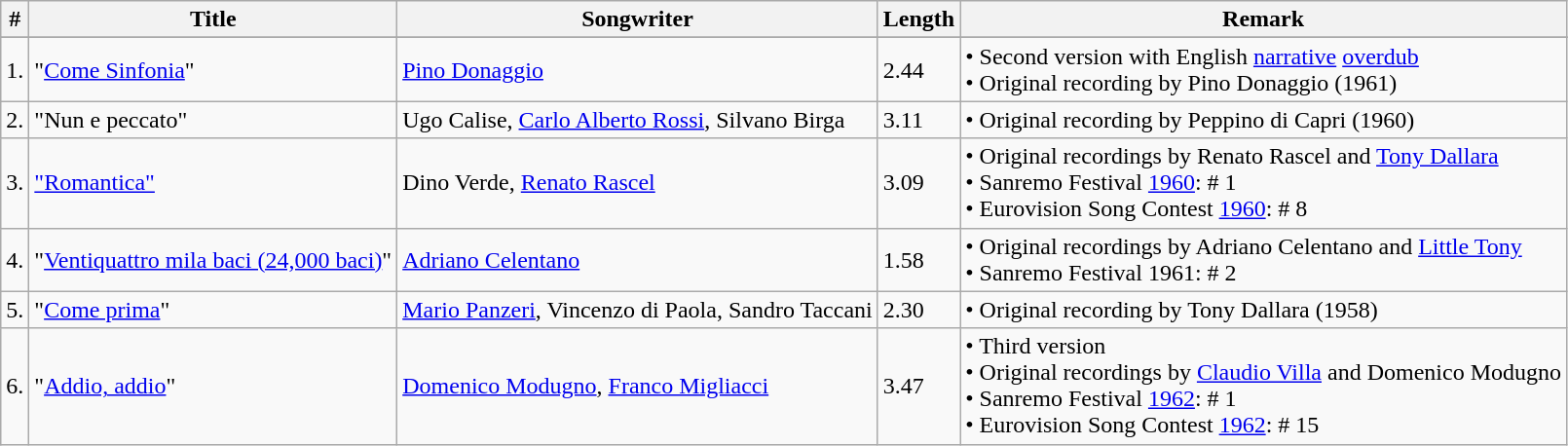<table class="wikitable">
<tr>
<th>#</th>
<th>Title</th>
<th>Songwriter</th>
<th>Length</th>
<th>Remark</th>
</tr>
<tr bgcolor="#ebf5ff">
</tr>
<tr>
<td>1.</td>
<td>"<a href='#'>Come Sinfonia</a>"</td>
<td><a href='#'>Pino Donaggio</a></td>
<td>2.44</td>
<td>• Second version with English <a href='#'>narrative</a> <a href='#'>overdub</a><br>• Original recording by Pino Donaggio (1961)</td>
</tr>
<tr>
<td>2.</td>
<td>"Nun e peccato"</td>
<td>Ugo Calise, <a href='#'>Carlo Alberto Rossi</a>, Silvano Birga</td>
<td>3.11</td>
<td>• Original recording by Peppino di Capri (1960)</td>
</tr>
<tr>
<td>3.</td>
<td><a href='#'>"Romantica"</a></td>
<td>Dino Verde, <a href='#'>Renato Rascel</a></td>
<td>3.09</td>
<td>• Original recordings by Renato Rascel and <a href='#'>Tony Dallara</a><br>• Sanremo Festival <a href='#'>1960</a>: # 1<br>• Eurovision Song Contest <a href='#'>1960</a>: # 8</td>
</tr>
<tr>
<td>4.</td>
<td>"<a href='#'>Ventiquattro mila baci (24,000 baci)</a>"</td>
<td><a href='#'>Adriano Celentano</a></td>
<td>1.58</td>
<td>• Original recordings by Adriano Celentano and <a href='#'>Little Tony</a><br>• Sanremo Festival 1961: # 2<br></td>
</tr>
<tr>
<td>5.</td>
<td>"<a href='#'>Come prima</a>"</td>
<td><a href='#'>Mario Panzeri</a>, Vincenzo di Paola, Sandro Taccani</td>
<td>2.30</td>
<td>• Original recording by Tony Dallara (1958)</td>
</tr>
<tr>
<td>6.</td>
<td>"<a href='#'>Addio, addio</a>"</td>
<td><a href='#'>Domenico Modugno</a>, <a href='#'>Franco Migliacci</a></td>
<td>3.47</td>
<td>• Third version<br>• Original recordings by <a href='#'>Claudio Villa</a> and Domenico Modugno<br>• Sanremo Festival <a href='#'>1962</a>: # 1<br>• Eurovision Song Contest <a href='#'>1962</a>: # 15</td>
</tr>
</table>
